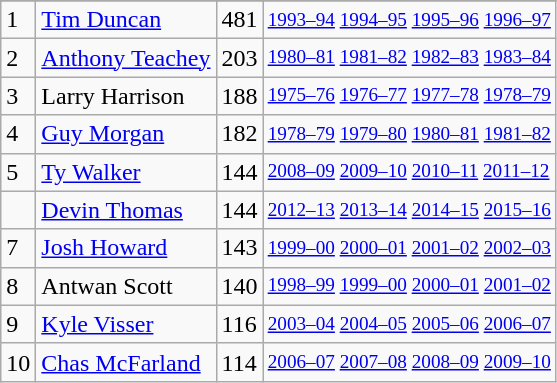<table class="wikitable">
<tr>
</tr>
<tr>
<td>1</td>
<td><a href='#'>Tim Duncan</a></td>
<td>481</td>
<td style="font-size:80%;"><a href='#'>1993–94</a> <a href='#'>1994–95</a> <a href='#'>1995–96</a> <a href='#'>1996–97</a></td>
</tr>
<tr>
<td>2</td>
<td><a href='#'>Anthony Teachey</a></td>
<td>203</td>
<td style="font-size:80%;"><a href='#'>1980–81</a> <a href='#'>1981–82</a> <a href='#'>1982–83</a> <a href='#'>1983–84</a></td>
</tr>
<tr>
<td>3</td>
<td>Larry Harrison</td>
<td>188</td>
<td style="font-size:80%;"><a href='#'>1975–76</a> <a href='#'>1976–77</a> <a href='#'>1977–78</a> <a href='#'>1978–79</a></td>
</tr>
<tr>
<td>4</td>
<td><a href='#'>Guy Morgan</a></td>
<td>182</td>
<td style="font-size:80%;"><a href='#'>1978–79</a> <a href='#'>1979–80</a> <a href='#'>1980–81</a> <a href='#'>1981–82</a></td>
</tr>
<tr>
<td>5</td>
<td><a href='#'>Ty Walker</a></td>
<td>144</td>
<td style="font-size:80%;"><a href='#'>2008–09</a> <a href='#'>2009–10</a> <a href='#'>2010–11</a> <a href='#'>2011–12</a></td>
</tr>
<tr>
<td></td>
<td><a href='#'>Devin Thomas</a></td>
<td>144</td>
<td style="font-size:80%;"><a href='#'>2012–13</a> <a href='#'>2013–14</a> <a href='#'>2014–15</a> <a href='#'>2015–16</a></td>
</tr>
<tr>
<td>7</td>
<td><a href='#'>Josh Howard</a></td>
<td>143</td>
<td style="font-size:80%;"><a href='#'>1999–00</a> <a href='#'>2000–01</a> <a href='#'>2001–02</a> <a href='#'>2002–03</a></td>
</tr>
<tr>
<td>8</td>
<td>Antwan Scott</td>
<td>140</td>
<td style="font-size:80%;"><a href='#'>1998–99</a> <a href='#'>1999–00</a> <a href='#'>2000–01</a> <a href='#'>2001–02</a></td>
</tr>
<tr>
<td>9</td>
<td><a href='#'>Kyle Visser</a></td>
<td>116</td>
<td style="font-size:80%;"><a href='#'>2003–04</a> <a href='#'>2004–05</a> <a href='#'>2005–06</a> <a href='#'>2006–07</a></td>
</tr>
<tr>
<td>10</td>
<td><a href='#'>Chas McFarland</a></td>
<td>114</td>
<td style="font-size:80%;"><a href='#'>2006–07</a> <a href='#'>2007–08</a> <a href='#'>2008–09</a> <a href='#'>2009–10</a></td>
</tr>
</table>
